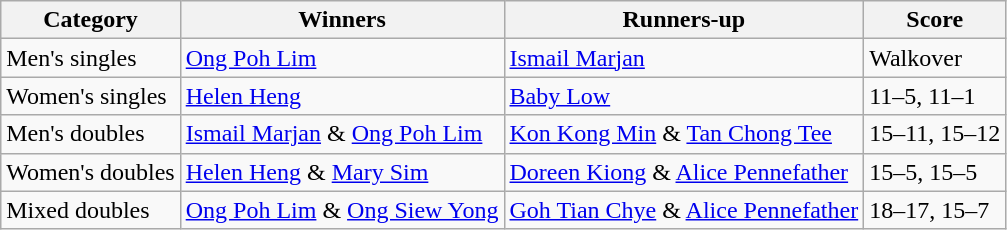<table class="wikitable">
<tr>
<th>Category</th>
<th>Winners</th>
<th>Runners-up</th>
<th>Score</th>
</tr>
<tr>
<td>Men's singles</td>
<td> <a href='#'>Ong Poh Lim</a></td>
<td> <a href='#'>Ismail Marjan</a></td>
<td>Walkover</td>
</tr>
<tr>
<td>Women's singles</td>
<td> <a href='#'>Helen Heng</a></td>
<td> <a href='#'>Baby Low</a></td>
<td>11–5, 11–1</td>
</tr>
<tr>
<td>Men's doubles</td>
<td> <a href='#'>Ismail Marjan</a> & <a href='#'>Ong Poh Lim</a></td>
<td> <a href='#'>Kon Kong Min</a> & <a href='#'>Tan Chong Tee</a></td>
<td>15–11, 15–12</td>
</tr>
<tr>
<td>Women's doubles</td>
<td> <a href='#'>Helen Heng</a> & <a href='#'>Mary Sim</a></td>
<td> <a href='#'>Doreen Kiong</a> & <a href='#'>Alice Pennefather</a></td>
<td>15–5, 15–5</td>
</tr>
<tr>
<td>Mixed doubles</td>
<td> <a href='#'>Ong Poh Lim</a> & <a href='#'>Ong Siew Yong</a></td>
<td> <a href='#'>Goh Tian Chye</a> & <a href='#'>Alice Pennefather</a></td>
<td>18–17, 15–7</td>
</tr>
</table>
